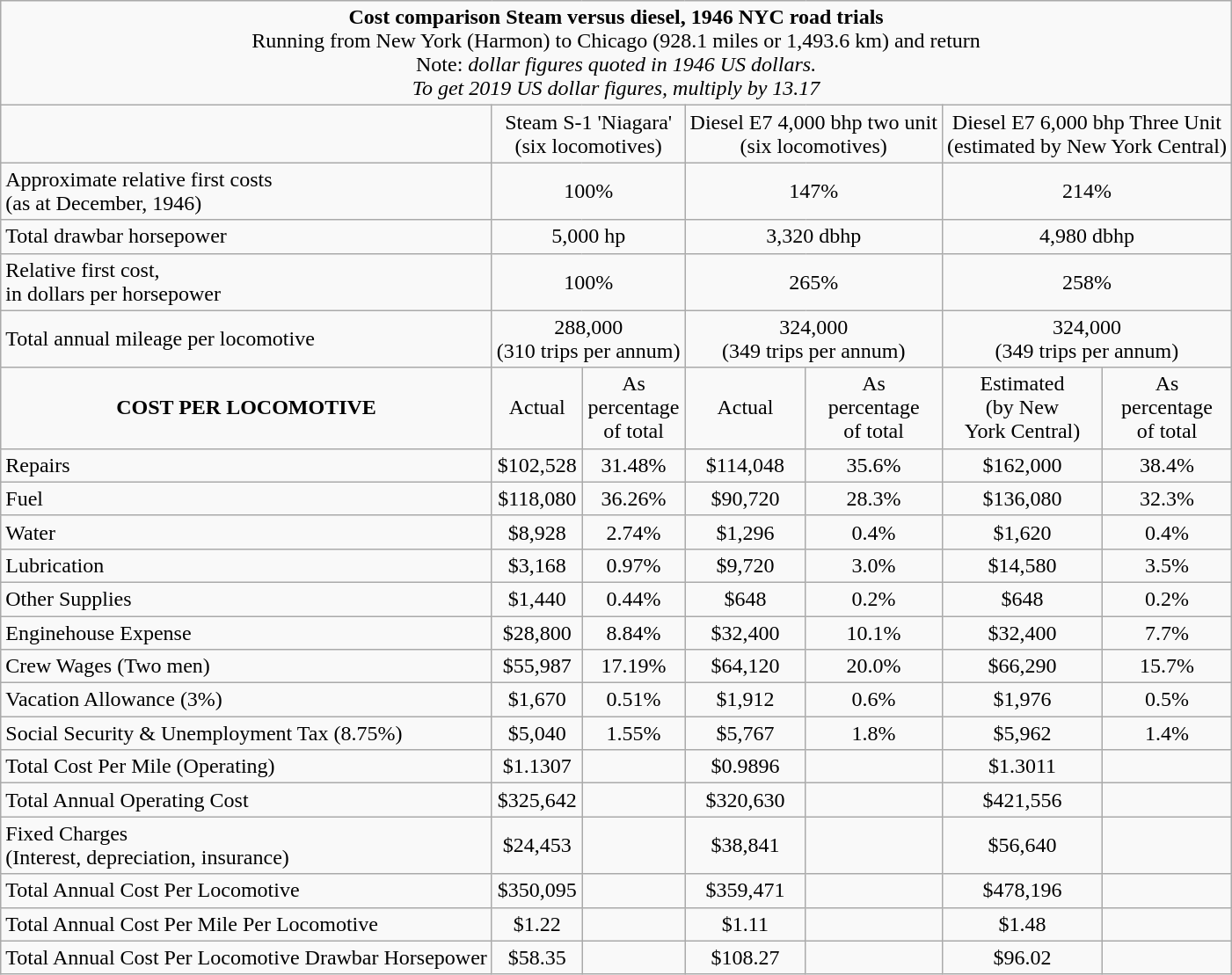<table class="wikitable">
<tr>
<td colspan="7" align="center"><strong>Cost comparison Steam versus diesel, 1946 NYC road trials</strong><br>Running from New York (Harmon) to Chicago (928.1 miles or 1,493.6 km)  and return<br> Note: <em>dollar figures quoted in 1946 US dollars. <br>To get 2019 US dollar figures, multiply by 13.17</em></td>
</tr>
<tr>
<td></td>
<td colspan="2" align="center">Steam S-1 'Niagara' <br>(six locomotives)</td>
<td colspan="2" align="center">Diesel E7 4,000 bhp two unit <br>(six locomotives)</td>
<td colspan="2" align="center">Diesel E7 6,000 bhp Three Unit <br>(estimated by New York Central)</td>
</tr>
<tr>
<td>Approximate relative first costs <br>(as at December, 1946)</td>
<td colspan="2" align="center">100%</td>
<td colspan="2" align="center">147%</td>
<td colspan="2" align="center">214%</td>
</tr>
<tr>
<td>Total drawbar horsepower</td>
<td colspan="2" align="center">5,000 hp</td>
<td colspan="2" align="center">3,320 dbhp</td>
<td colspan="2" align="center">4,980	dbhp</td>
</tr>
<tr>
<td>Relative first cost,<br> in dollars per horsepower</td>
<td colspan="2" align="center">100%</td>
<td colspan="2" align="center">265%</td>
<td colspan="2" align="center">258%</td>
</tr>
<tr>
<td>Total annual mileage per locomotive</td>
<td colspan="2" align="center">288,000 <br>(310 trips per annum)</td>
<td colspan="2" align="center">324,000 <br>(349 trips per annum)</td>
<td colspan="2" align="center">324,000 <br>(349 trips per annum)</td>
</tr>
<tr>
<td align="center"><strong>COST PER LOCOMOTIVE</strong></td>
<td align="center">Actual</td>
<td align="center">As <br> percentage<br> of total</td>
<td align="center">Actual</td>
<td align="center">As <br> percentage<br> of total</td>
<td align="center">Estimated <br>(by New <br>York Central)</td>
<td align="center">As <br> percentage<br> of total</td>
</tr>
<tr>
<td>Repairs</td>
<td align="center">$102,528</td>
<td align="center">31.48%</td>
<td align="center">$114,048</td>
<td align="center">35.6%</td>
<td align="center">$162,000</td>
<td align="center">38.4%</td>
</tr>
<tr>
<td>Fuel</td>
<td align="center">$118,080</td>
<td align="center">36.26%</td>
<td align="center">$90,720</td>
<td align="center">28.3%</td>
<td align="center">$136,080</td>
<td align="center">32.3%</td>
</tr>
<tr>
<td>Water</td>
<td align="center">$8,928</td>
<td align="center">2.74%</td>
<td align="center">$1,296</td>
<td align="center">0.4%</td>
<td align="center">$1,620</td>
<td align="center">0.4%</td>
</tr>
<tr>
<td>Lubrication</td>
<td align="center">$3,168</td>
<td align="center">0.97%</td>
<td align="center">$9,720</td>
<td align="center">3.0%</td>
<td align="center">$14,580</td>
<td align="center">3.5%</td>
</tr>
<tr>
<td>Other Supplies</td>
<td align="center">$1,440</td>
<td align="center">0.44%</td>
<td align="center">$648</td>
<td align="center">0.2%</td>
<td align="center">$648</td>
<td align="center">0.2%</td>
</tr>
<tr>
<td>Enginehouse Expense</td>
<td align="center">$28,800</td>
<td align="center">8.84%</td>
<td align="center">$32,400</td>
<td align="center">10.1%</td>
<td align="center">$32,400</td>
<td align="center">7.7%</td>
</tr>
<tr>
<td>Crew Wages (Two men)</td>
<td align="center">$55,987</td>
<td align="center">17.19%</td>
<td align="center">$64,120</td>
<td align="center">20.0%</td>
<td align="center">$66,290</td>
<td align="center">15.7%</td>
</tr>
<tr>
<td>Vacation Allowance (3%)</td>
<td align="center">$1,670</td>
<td align="center">0.51%</td>
<td align="center">$1,912</td>
<td align="center">0.6%</td>
<td align="center">$1,976</td>
<td align="center">0.5%</td>
</tr>
<tr>
<td>Social Security & Unemployment Tax (8.75%)</td>
<td align="center">$5,040</td>
<td align="center">1.55%</td>
<td align="center">$5,767</td>
<td align="center">1.8%</td>
<td align="center">$5,962</td>
<td align="center">1.4%</td>
</tr>
<tr>
<td>Total Cost Per Mile (Operating)</td>
<td align="center">$1.1307</td>
<td align="center"></td>
<td align="center">$0.9896</td>
<td align="center"></td>
<td align="center">$1.3011</td>
<td align="center"></td>
</tr>
<tr>
<td>Total Annual Operating Cost</td>
<td align="center">$325,642</td>
<td align="center"></td>
<td align="center">$320,630</td>
<td align="center"></td>
<td align="center">$421,556</td>
<td align="center"></td>
</tr>
<tr>
<td>Fixed Charges<br> (Interest, depreciation, insurance)</td>
<td align="center">$24,453</td>
<td align="center"></td>
<td align="center">$38,841</td>
<td align="center"></td>
<td align="center">$56,640</td>
<td align="center"></td>
</tr>
<tr>
<td>Total Annual Cost Per Locomotive</td>
<td align="center">$350,095</td>
<td align="center"></td>
<td align="center">$359,471</td>
<td align="center"></td>
<td align="center">$478,196</td>
<td align="center"></td>
</tr>
<tr>
<td>Total Annual Cost Per Mile Per Locomotive</td>
<td align="center">$1.22</td>
<td align="center"></td>
<td align="center">$1.11</td>
<td align="center"></td>
<td align="center">$1.48</td>
<td align="center"></td>
</tr>
<tr>
<td>Total Annual Cost Per Locomotive Drawbar Horsepower</td>
<td align="center">$58.35</td>
<td align="center"></td>
<td align="center">$108.27</td>
<td align="center"></td>
<td align="center">$96.02</td>
<td align="center"></td>
</tr>
</table>
